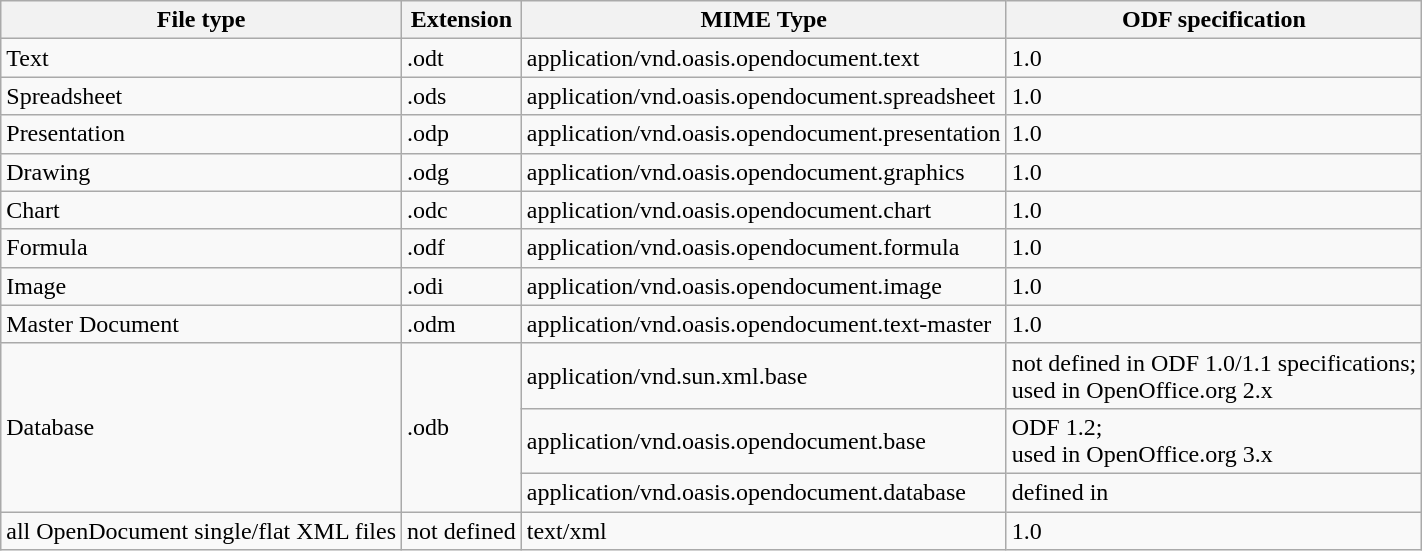<table class="wikitable">
<tr>
<th>File type</th>
<th>Extension</th>
<th>MIME Type</th>
<th>ODF specification</th>
</tr>
<tr>
<td>Text</td>
<td>.odt</td>
<td>application/vnd.oasis.opendocument.text</td>
<td>1.0</td>
</tr>
<tr>
<td>Spreadsheet</td>
<td>.ods</td>
<td>application/vnd.oasis.opendocument.spreadsheet</td>
<td>1.0</td>
</tr>
<tr>
<td>Presentation</td>
<td>.odp</td>
<td>application/vnd.oasis.opendocument.presentation</td>
<td>1.0</td>
</tr>
<tr>
<td>Drawing</td>
<td>.odg</td>
<td>application/vnd.oasis.opendocument.graphics</td>
<td>1.0</td>
</tr>
<tr>
<td>Chart</td>
<td>.odc</td>
<td>application/vnd.oasis.opendocument.chart</td>
<td>1.0</td>
</tr>
<tr>
<td>Formula</td>
<td>.odf</td>
<td>application/vnd.oasis.opendocument.formula</td>
<td>1.0</td>
</tr>
<tr>
<td>Image</td>
<td>.odi</td>
<td>application/vnd.oasis.opendocument.image</td>
<td>1.0</td>
</tr>
<tr>
<td>Master Document</td>
<td>.odm</td>
<td>application/vnd.oasis.opendocument.text-master</td>
<td>1.0</td>
</tr>
<tr>
<td rowspan=3>Database</td>
<td rowspan=3>.odb</td>
<td>application/vnd.sun.xml.base</td>
<td>not defined in ODF 1.0/1.1 specifications;<br>used in OpenOffice.org 2.x</td>
</tr>
<tr>
<td>application/vnd.oasis.opendocument.base</td>
<td>ODF 1.2;<br>used in OpenOffice.org 3.x</td>
</tr>
<tr>
<td>application/vnd.oasis.opendocument.database</td>
<td>defined in </td>
</tr>
<tr>
<td>all OpenDocument single/flat XML files</td>
<td>not defined</td>
<td>text/xml</td>
<td>1.0</td>
</tr>
</table>
